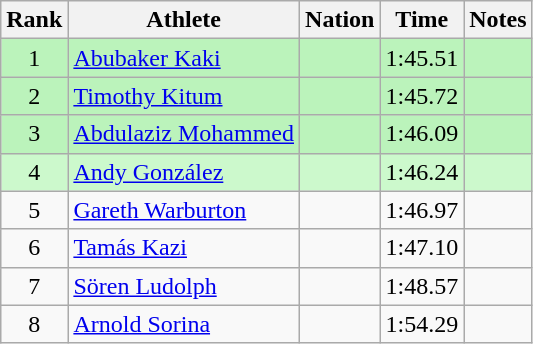<table class="wikitable sortable" style="text-align:center">
<tr>
<th>Rank</th>
<th>Athlete</th>
<th>Nation</th>
<th>Time</th>
<th>Notes</th>
</tr>
<tr bgcolor=bbf3bb>
<td>1</td>
<td align=left><a href='#'>Abubaker Kaki</a></td>
<td align=left></td>
<td>1:45.51</td>
<td></td>
</tr>
<tr bgcolor=bbf3bb>
<td>2</td>
<td align=left><a href='#'>Timothy Kitum</a></td>
<td align=left></td>
<td>1:45.72</td>
<td></td>
</tr>
<tr bgcolor=bbf3bb>
<td>3</td>
<td align=left><a href='#'>Abdulaziz Mohammed</a></td>
<td align=left></td>
<td>1:46.09</td>
<td></td>
</tr>
<tr bgcolor=ccf9cc>
<td>4</td>
<td align=left><a href='#'>Andy González</a></td>
<td align=left></td>
<td>1:46.24</td>
<td></td>
</tr>
<tr>
<td>5</td>
<td align=left><a href='#'>Gareth Warburton</a></td>
<td align=left></td>
<td>1:46.97</td>
<td></td>
</tr>
<tr>
<td>6</td>
<td align=left><a href='#'>Tamás Kazi</a></td>
<td align=left></td>
<td>1:47.10</td>
<td></td>
</tr>
<tr>
<td>7</td>
<td align=left><a href='#'>Sören Ludolph</a></td>
<td align=left></td>
<td>1:48.57</td>
<td></td>
</tr>
<tr>
<td>8</td>
<td align=left><a href='#'>Arnold Sorina</a></td>
<td align=left></td>
<td>1:54.29</td>
<td></td>
</tr>
</table>
